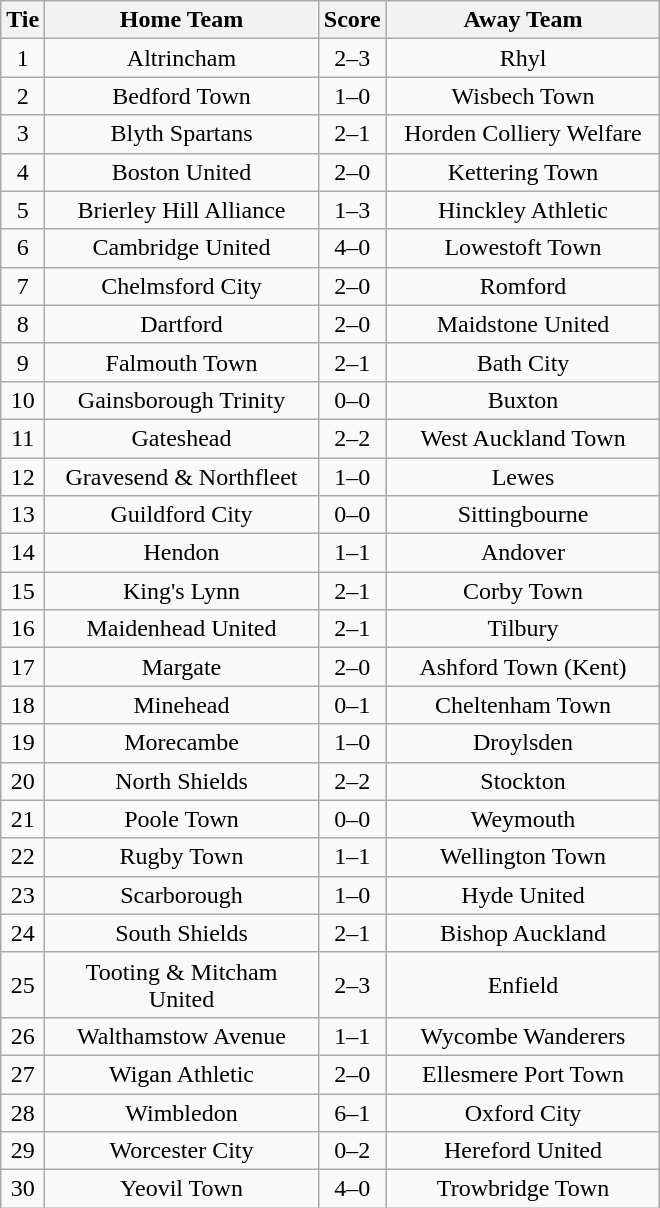<table class="wikitable" style="text-align:center;">
<tr>
<th width=20>Tie</th>
<th width=175>Home Team</th>
<th width=20>Score</th>
<th width=175>Away Team</th>
</tr>
<tr>
<td>1</td>
<td>Altrincham</td>
<td>2–3</td>
<td>Rhyl</td>
</tr>
<tr>
<td>2</td>
<td>Bedford Town</td>
<td>1–0</td>
<td>Wisbech Town</td>
</tr>
<tr>
<td>3</td>
<td>Blyth Spartans</td>
<td>2–1</td>
<td>Horden Colliery Welfare</td>
</tr>
<tr>
<td>4</td>
<td>Boston United</td>
<td>2–0</td>
<td>Kettering Town</td>
</tr>
<tr>
<td>5</td>
<td>Brierley Hill Alliance</td>
<td>1–3</td>
<td>Hinckley Athletic</td>
</tr>
<tr>
<td>6</td>
<td>Cambridge United</td>
<td>4–0</td>
<td>Lowestoft Town</td>
</tr>
<tr>
<td>7</td>
<td>Chelmsford City</td>
<td>2–0</td>
<td>Romford</td>
</tr>
<tr>
<td>8</td>
<td>Dartford</td>
<td>2–0</td>
<td>Maidstone United</td>
</tr>
<tr>
<td>9</td>
<td>Falmouth Town</td>
<td>2–1</td>
<td>Bath City</td>
</tr>
<tr>
<td>10</td>
<td>Gainsborough Trinity</td>
<td>0–0</td>
<td>Buxton</td>
</tr>
<tr>
<td>11</td>
<td>Gateshead</td>
<td>2–2</td>
<td>West Auckland Town</td>
</tr>
<tr>
<td>12</td>
<td>Gravesend & Northfleet</td>
<td>1–0</td>
<td>Lewes</td>
</tr>
<tr>
<td>13</td>
<td>Guildford City</td>
<td>0–0</td>
<td>Sittingbourne</td>
</tr>
<tr>
<td>14</td>
<td>Hendon</td>
<td>1–1</td>
<td>Andover</td>
</tr>
<tr>
<td>15</td>
<td>King's Lynn</td>
<td>2–1</td>
<td>Corby Town</td>
</tr>
<tr>
<td>16</td>
<td>Maidenhead United</td>
<td>2–1</td>
<td>Tilbury</td>
</tr>
<tr>
<td>17</td>
<td>Margate</td>
<td>2–0</td>
<td>Ashford Town (Kent)</td>
</tr>
<tr>
<td>18</td>
<td>Minehead</td>
<td>0–1</td>
<td>Cheltenham Town</td>
</tr>
<tr>
<td>19</td>
<td>Morecambe</td>
<td>1–0</td>
<td>Droylsden</td>
</tr>
<tr>
<td>20</td>
<td>North Shields</td>
<td>2–2</td>
<td>Stockton</td>
</tr>
<tr>
<td>21</td>
<td>Poole Town</td>
<td>0–0</td>
<td>Weymouth</td>
</tr>
<tr>
<td>22</td>
<td>Rugby Town</td>
<td>1–1</td>
<td>Wellington Town</td>
</tr>
<tr>
<td>23</td>
<td>Scarborough</td>
<td>1–0</td>
<td>Hyde United</td>
</tr>
<tr>
<td>24</td>
<td>South Shields</td>
<td>2–1</td>
<td>Bishop Auckland</td>
</tr>
<tr>
<td>25</td>
<td>Tooting & Mitcham United</td>
<td>2–3</td>
<td>Enfield</td>
</tr>
<tr>
<td>26</td>
<td>Walthamstow Avenue</td>
<td>1–1</td>
<td>Wycombe Wanderers</td>
</tr>
<tr>
<td>27</td>
<td>Wigan Athletic</td>
<td>2–0</td>
<td>Ellesmere Port Town</td>
</tr>
<tr>
<td>28</td>
<td>Wimbledon</td>
<td>6–1</td>
<td>Oxford City</td>
</tr>
<tr>
<td>29</td>
<td>Worcester City</td>
<td>0–2</td>
<td>Hereford United</td>
</tr>
<tr>
<td>30</td>
<td>Yeovil Town</td>
<td>4–0</td>
<td>Trowbridge Town</td>
</tr>
</table>
